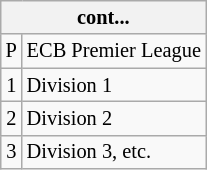<table class="wikitable" style="font-size:85%">
<tr>
<th colspan=2>cont...</th>
</tr>
<tr>
<td style="text-align: center;">P</td>
<td>ECB Premier League</td>
</tr>
<tr>
<td style="text-align: center;">1</td>
<td>Division 1</td>
</tr>
<tr>
<td style="text-align: center;">2</td>
<td>Division 2</td>
</tr>
<tr>
<td style="text-align: center;">3</td>
<td>Division 3, etc.</td>
</tr>
</table>
